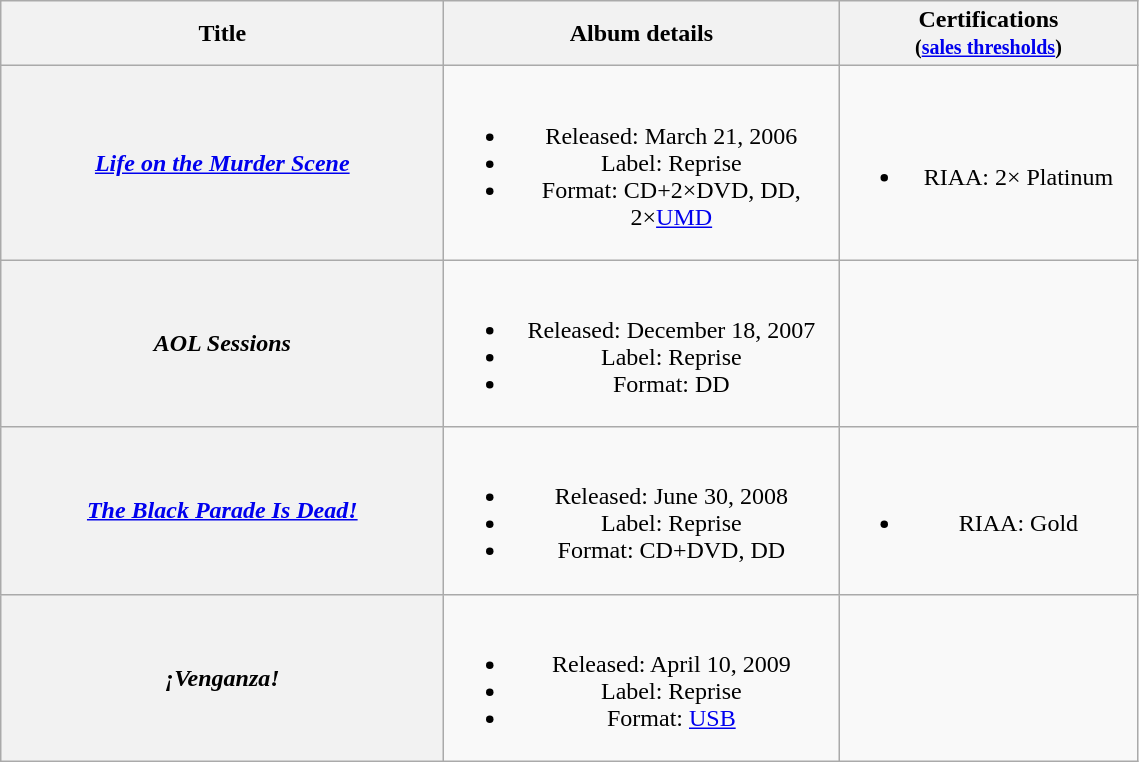<table class="wikitable plainrowheaders"" style="text-align:center">
<tr>
<th style="width:18em;">Title</th>
<th style="width:16em;">Album details</th>
<th style="width:12em;">Certifications<br><small>(<a href='#'>sales thresholds</a>)</small></th>
</tr>
<tr>
<th scope="row"><em><a href='#'>Life on the Murder Scene</a></em></th>
<td><br><ul><li>Released: March 21, 2006</li><li>Label: Reprise</li><li>Format: CD+2×DVD, DD, 2×<a href='#'>UMD</a></li></ul></td>
<td><br><ul><li>RIAA: 2× Platinum</li></ul></td>
</tr>
<tr>
<th scope="row"><em>AOL Sessions</em></th>
<td><br><ul><li>Released: December 18, 2007</li><li>Label: Reprise</li><li>Format: DD</li></ul></td>
<td></td>
</tr>
<tr>
<th scope="row"><em><a href='#'>The Black Parade Is Dead!</a></em></th>
<td><br><ul><li>Released: June 30, 2008</li><li>Label: Reprise</li><li>Format: CD+DVD, DD</li></ul></td>
<td><br><ul><li>RIAA: Gold</li></ul></td>
</tr>
<tr>
<th scope="row"><em>¡Venganza!</em></th>
<td><br><ul><li>Released: April 10, 2009</li><li>Label: Reprise</li><li>Format: <a href='#'>USB</a></li></ul></td>
<td></td>
</tr>
</table>
